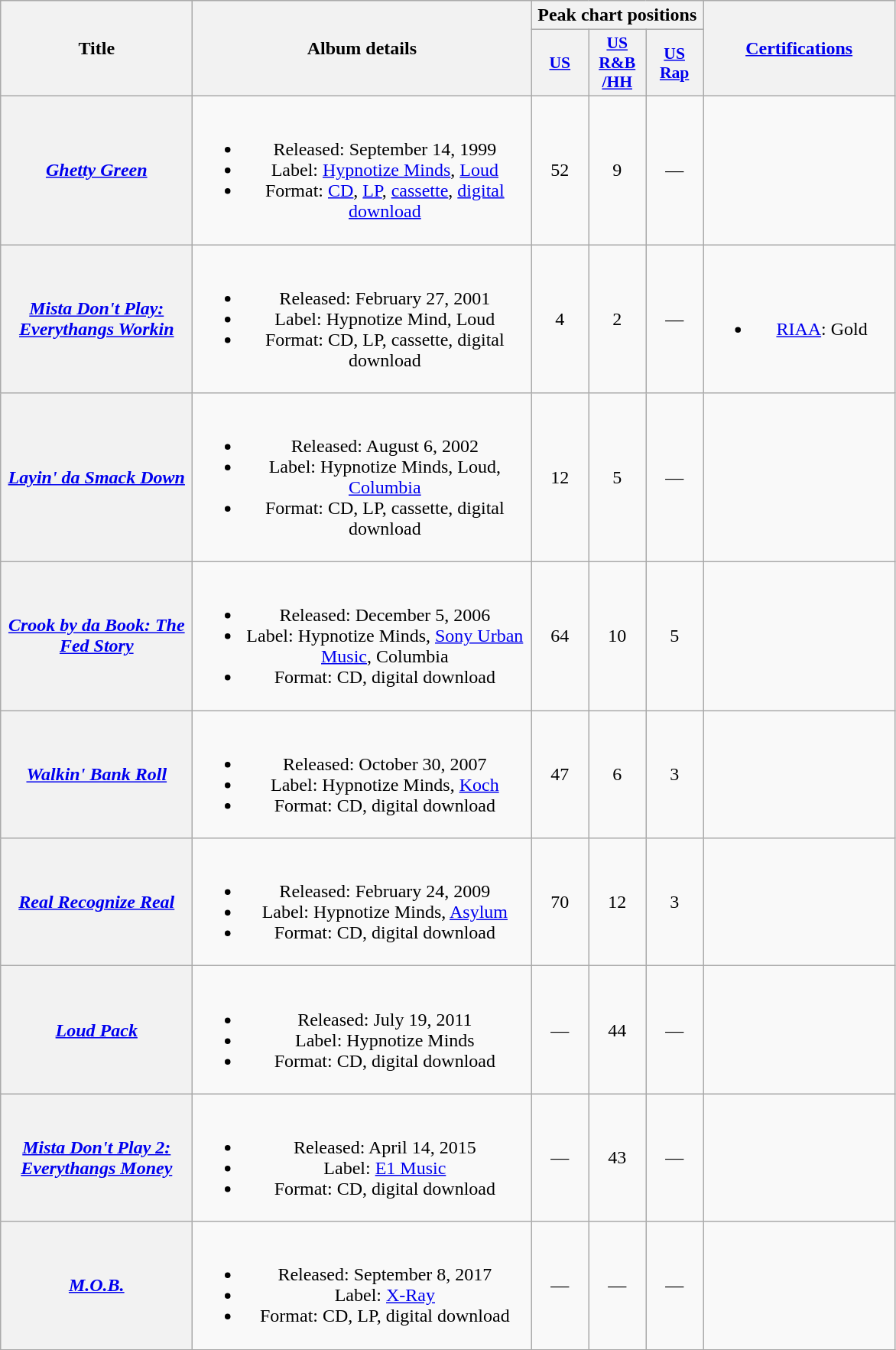<table class="wikitable plainrowheaders" style="text-align:center;">
<tr>
<th scope="col" rowspan="2" style="width:10em;">Title</th>
<th scope="col" rowspan="2" style="width:18em;">Album details</th>
<th scope="col" colspan="3">Peak chart positions</th>
<th scope="col" rowspan="2" style="width:10em;"><a href='#'>Certifications</a></th>
</tr>
<tr>
<th scope="col" style="width:3em;font-size:90%;"><a href='#'>US</a><br></th>
<th scope="col" style="width:3em;font-size:90%;"><a href='#'>US<br>R&B<br>/HH</a><br></th>
<th scope="col" style="width:3em;font-size:90%;"><a href='#'>US Rap</a><br></th>
</tr>
<tr>
<th scope="row"><em><a href='#'>Ghetty Green</a></em></th>
<td><br><ul><li>Released: September 14, 1999</li><li>Label: <a href='#'>Hypnotize Minds</a>, <a href='#'>Loud</a></li><li>Format: <a href='#'>CD</a>, <a href='#'>LP</a>, <a href='#'>cassette</a>, <a href='#'>digital download</a></li></ul></td>
<td>52</td>
<td>9</td>
<td>—</td>
<td></td>
</tr>
<tr>
<th scope="row"><em><a href='#'>Mista Don't Play: Everythangs Workin</a></em></th>
<td><br><ul><li>Released: February 27, 2001</li><li>Label: Hypnotize Mind, Loud</li><li>Format: CD, LP, cassette, digital download</li></ul></td>
<td>4</td>
<td>2</td>
<td>—</td>
<td><br><ul><li><a href='#'>RIAA</a>: Gold</li></ul></td>
</tr>
<tr>
<th scope="row"><em><a href='#'>Layin' da Smack Down</a></em></th>
<td><br><ul><li>Released: August 6, 2002</li><li>Label: Hypnotize Minds, Loud, <a href='#'>Columbia</a></li><li>Format: CD, LP, cassette, digital download</li></ul></td>
<td>12</td>
<td>5</td>
<td>—</td>
<td></td>
</tr>
<tr>
<th scope="row"><em><a href='#'>Crook by da Book: The Fed Story</a></em></th>
<td><br><ul><li>Released: December 5, 2006</li><li>Label: Hypnotize Minds, <a href='#'>Sony Urban Music</a>, Columbia</li><li>Format: CD, digital download</li></ul></td>
<td>64</td>
<td>10</td>
<td>5</td>
<td></td>
</tr>
<tr>
<th scope="row"><em><a href='#'>Walkin' Bank Roll</a></em></th>
<td><br><ul><li>Released: October 30, 2007</li><li>Label: Hypnotize Minds, <a href='#'>Koch</a></li><li>Format: CD, digital download</li></ul></td>
<td>47</td>
<td>6</td>
<td>3</td>
<td></td>
</tr>
<tr>
<th scope="row"><em><a href='#'>Real Recognize Real</a></em></th>
<td><br><ul><li>Released: February 24, 2009</li><li>Label: Hypnotize Minds, <a href='#'>Asylum</a></li><li>Format: CD, digital download</li></ul></td>
<td>70</td>
<td>12</td>
<td>3</td>
<td></td>
</tr>
<tr>
<th scope="row"><em><a href='#'>Loud Pack</a></em></th>
<td><br><ul><li>Released: July 19, 2011</li><li>Label: Hypnotize Minds</li><li>Format: CD, digital download</li></ul></td>
<td>—</td>
<td>44</td>
<td>—</td>
<td></td>
</tr>
<tr>
<th scope="row"><em><a href='#'>Mista Don't Play 2: Everythangs Money</a></em></th>
<td><br><ul><li>Released: April 14, 2015</li><li>Label: <a href='#'>E1 Music</a></li><li>Format: CD, digital download</li></ul></td>
<td>—</td>
<td>43</td>
<td>—</td>
<td></td>
</tr>
<tr>
<th scope="row"><em><a href='#'>M.O.B.</a></em></th>
<td><br><ul><li>Released: September 8, 2017</li><li>Label: <a href='#'>X-Ray</a></li><li>Format: CD, LP, digital download</li></ul></td>
<td>—</td>
<td>—</td>
<td>—</td>
<td></td>
</tr>
</table>
